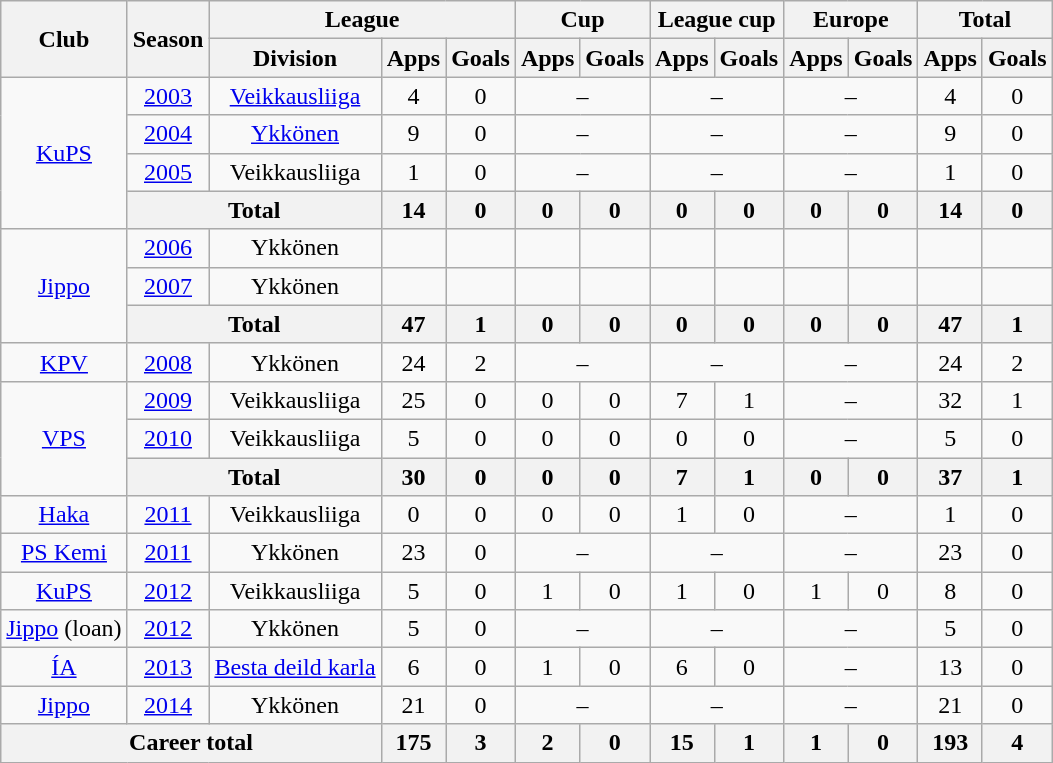<table class="wikitable" style="text-align:center">
<tr>
<th rowspan="2">Club</th>
<th rowspan="2">Season</th>
<th colspan="3">League</th>
<th colspan="2">Cup</th>
<th colspan="2">League cup</th>
<th colspan="2">Europe</th>
<th colspan="2">Total</th>
</tr>
<tr>
<th>Division</th>
<th>Apps</th>
<th>Goals</th>
<th>Apps</th>
<th>Goals</th>
<th>Apps</th>
<th>Goals</th>
<th>Apps</th>
<th>Goals</th>
<th>Apps</th>
<th>Goals</th>
</tr>
<tr>
<td rowspan="4"><a href='#'>KuPS</a></td>
<td><a href='#'>2003</a></td>
<td><a href='#'>Veikkausliiga</a></td>
<td>4</td>
<td>0</td>
<td colspan=2>–</td>
<td colspan=2>–</td>
<td colspan=2>–</td>
<td>4</td>
<td>0</td>
</tr>
<tr>
<td><a href='#'>2004</a></td>
<td><a href='#'>Ykkönen</a></td>
<td>9</td>
<td>0</td>
<td colspan=2>–</td>
<td colspan=2>–</td>
<td colspan=2>–</td>
<td>9</td>
<td>0</td>
</tr>
<tr>
<td><a href='#'>2005</a></td>
<td>Veikkausliiga</td>
<td>1</td>
<td>0</td>
<td colspan=2>–</td>
<td colspan=2>–</td>
<td colspan=2>–</td>
<td>1</td>
<td>0</td>
</tr>
<tr>
<th colspan=2>Total</th>
<th>14</th>
<th>0</th>
<th>0</th>
<th>0</th>
<th>0</th>
<th>0</th>
<th>0</th>
<th>0</th>
<th>14</th>
<th>0</th>
</tr>
<tr>
<td rowspan=3><a href='#'>Jippo</a></td>
<td><a href='#'>2006</a></td>
<td>Ykkönen</td>
<td></td>
<td></td>
<td></td>
<td></td>
<td></td>
<td></td>
<td></td>
<td></td>
<td></td>
<td></td>
</tr>
<tr>
<td><a href='#'>2007</a></td>
<td>Ykkönen</td>
<td></td>
<td></td>
<td></td>
<td></td>
<td></td>
<td></td>
<td></td>
<td></td>
<td></td>
<td></td>
</tr>
<tr>
<th colspan=2>Total</th>
<th>47</th>
<th>1</th>
<th>0</th>
<th>0</th>
<th>0</th>
<th>0</th>
<th>0</th>
<th>0</th>
<th>47</th>
<th>1</th>
</tr>
<tr>
<td><a href='#'>KPV</a></td>
<td><a href='#'>2008</a></td>
<td>Ykkönen</td>
<td>24</td>
<td>2</td>
<td colspan=2>–</td>
<td colspan=2>–</td>
<td colspan=2>–</td>
<td>24</td>
<td>2</td>
</tr>
<tr>
<td rowspan=3><a href='#'>VPS</a></td>
<td><a href='#'>2009</a></td>
<td>Veikkausliiga</td>
<td>25</td>
<td>0</td>
<td>0</td>
<td>0</td>
<td>7</td>
<td>1</td>
<td colspan=2>–</td>
<td>32</td>
<td>1</td>
</tr>
<tr>
<td><a href='#'>2010</a></td>
<td>Veikkausliiga</td>
<td>5</td>
<td>0</td>
<td>0</td>
<td>0</td>
<td>0</td>
<td>0</td>
<td colspan=2>–</td>
<td>5</td>
<td>0</td>
</tr>
<tr>
<th colspan=2>Total</th>
<th>30</th>
<th>0</th>
<th>0</th>
<th>0</th>
<th>7</th>
<th>1</th>
<th>0</th>
<th>0</th>
<th>37</th>
<th>1</th>
</tr>
<tr>
<td><a href='#'>Haka</a></td>
<td><a href='#'>2011</a></td>
<td>Veikkausliiga</td>
<td>0</td>
<td>0</td>
<td>0</td>
<td>0</td>
<td>1</td>
<td>0</td>
<td colspan=2>–</td>
<td>1</td>
<td>0</td>
</tr>
<tr>
<td><a href='#'>PS Kemi</a></td>
<td><a href='#'>2011</a></td>
<td>Ykkönen</td>
<td>23</td>
<td>0</td>
<td colspan=2>–</td>
<td colspan=2>–</td>
<td colspan=2>–</td>
<td>23</td>
<td>0</td>
</tr>
<tr>
<td><a href='#'>KuPS</a></td>
<td><a href='#'>2012</a></td>
<td>Veikkausliiga</td>
<td>5</td>
<td>0</td>
<td>1</td>
<td>0</td>
<td>1</td>
<td>0</td>
<td>1</td>
<td>0</td>
<td>8</td>
<td>0</td>
</tr>
<tr>
<td><a href='#'>Jippo</a> (loan)</td>
<td><a href='#'>2012</a></td>
<td>Ykkönen</td>
<td>5</td>
<td>0</td>
<td colspan=2>–</td>
<td colspan=2>–</td>
<td colspan=2>–</td>
<td>5</td>
<td>0</td>
</tr>
<tr>
<td><a href='#'>ÍA</a></td>
<td><a href='#'>2013</a></td>
<td><a href='#'>Besta deild karla</a></td>
<td>6</td>
<td>0</td>
<td>1</td>
<td>0</td>
<td>6</td>
<td>0</td>
<td colspan=2>–</td>
<td>13</td>
<td>0</td>
</tr>
<tr>
<td><a href='#'>Jippo</a></td>
<td><a href='#'>2014</a></td>
<td>Ykkönen</td>
<td>21</td>
<td>0</td>
<td colspan=2>–</td>
<td colspan=2>–</td>
<td colspan=2>–</td>
<td>21</td>
<td>0</td>
</tr>
<tr>
<th colspan="3">Career total</th>
<th>175</th>
<th>3</th>
<th>2</th>
<th>0</th>
<th>15</th>
<th>1</th>
<th>1</th>
<th>0</th>
<th>193</th>
<th>4</th>
</tr>
</table>
